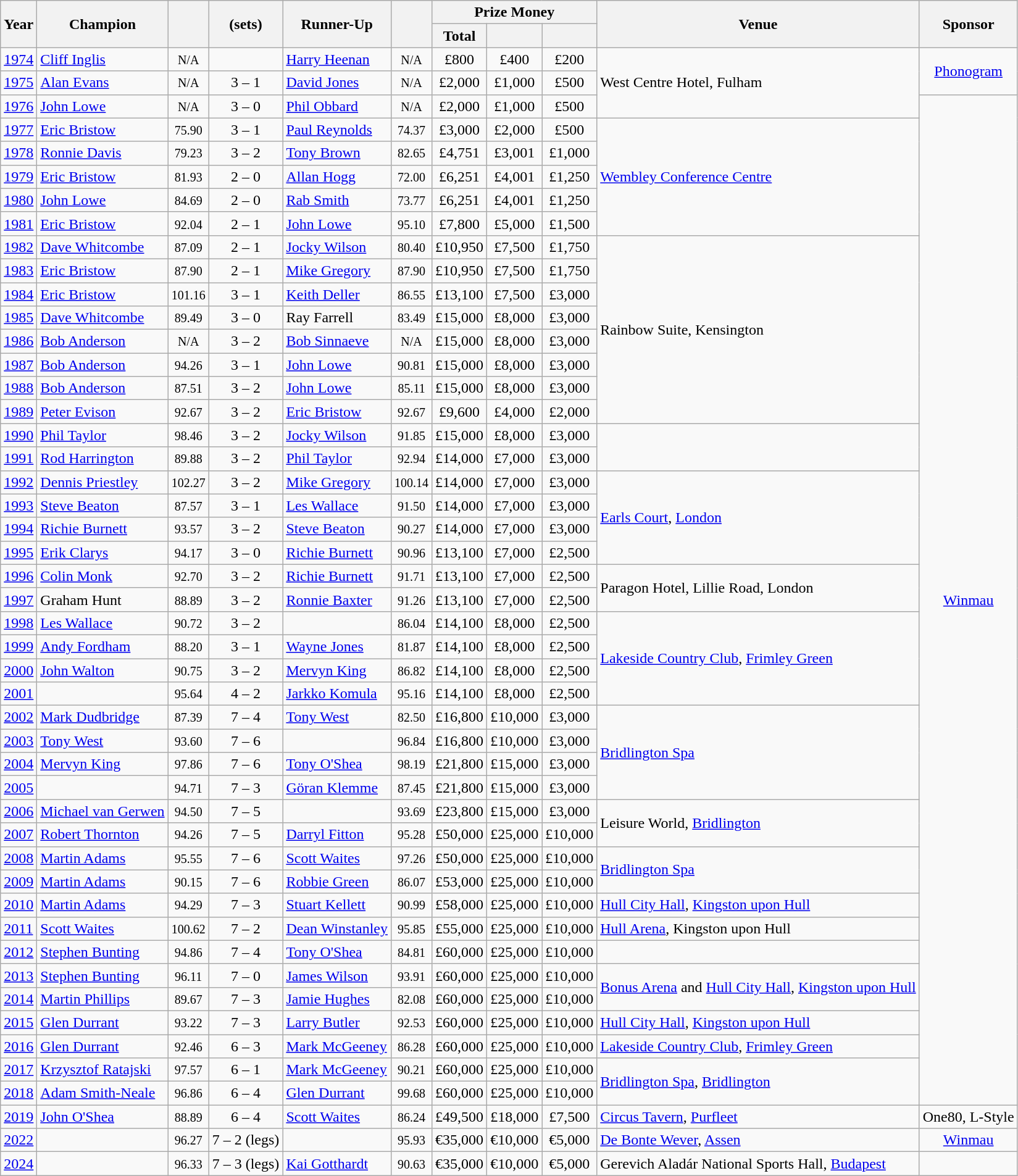<table class="wikitable sortable">
<tr>
<th rowspan=2>Year</th>
<th rowspan=2>Champion</th>
<th rowspan=2></th>
<th rowspan=2> (sets)</th>
<th rowspan=2>Runner-Up</th>
<th rowspan=2></th>
<th colspan=3>Prize Money</th>
<th rowspan=2>Venue</th>
<th rowspan=2>Sponsor</th>
</tr>
<tr>
<th>Total</th>
<th></th>
<th></th>
</tr>
<tr>
<td><a href='#'>1974</a></td>
<td> <a href='#'>Cliff Inglis</a></td>
<td align="center"><small><span>N/A</span></small></td>
<td align=center></td>
<td> <a href='#'>Harry Heenan</a></td>
<td align="center"><small><span>N/A</span></small></td>
<td align=center>£800</td>
<td align=center>£400</td>
<td align=center>£200</td>
<td rowspan=3>West Centre Hotel, Fulham</td>
<td rowspan=2 align=center><a href='#'>Phonogram</a></td>
</tr>
<tr>
<td><a href='#'>1975</a></td>
<td> <a href='#'>Alan Evans</a></td>
<td align="center"><small><span>N/A</span></small></td>
<td align=center>3 – 1</td>
<td> <a href='#'>David Jones</a></td>
<td align="center"><small><span>N/A</span></small></td>
<td align=center>£2,000</td>
<td align=center>£1,000</td>
<td align=center>£500</td>
</tr>
<tr>
<td><a href='#'>1976</a></td>
<td> <a href='#'>John Lowe</a></td>
<td align="center"><small><span>N/A</span></small></td>
<td align=center>3 – 0</td>
<td> <a href='#'>Phil Obbard</a></td>
<td align="center"><small><span>N/A</span></small></td>
<td align=center>£2,000</td>
<td align=center>£1,000</td>
<td align=center>£500</td>
<td rowspan=43 align=center><a href='#'>Winmau</a></td>
</tr>
<tr>
<td><a href='#'>1977</a></td>
<td> <a href='#'>Eric Bristow</a></td>
<td align="center"><small><span>75.90</span></small></td>
<td align=center>3 – 1</td>
<td> <a href='#'>Paul Reynolds</a></td>
<td align="center"><small><span>74.37</span></small></td>
<td align=center>£3,000</td>
<td align=center>£2,000</td>
<td align=center>£500</td>
<td rowspan=5><a href='#'>Wembley Conference Centre</a></td>
</tr>
<tr>
<td><a href='#'>1978</a></td>
<td> <a href='#'>Ronnie Davis</a></td>
<td align="center"><small><span>79.23</span></small></td>
<td align=center>3 – 2</td>
<td> <a href='#'>Tony Brown</a></td>
<td align="center"><small><span>82.65</span></small></td>
<td align=center>£4,751</td>
<td align=center>£3,001</td>
<td align=center>£1,000</td>
</tr>
<tr>
<td><a href='#'>1979</a></td>
<td> <a href='#'>Eric Bristow</a></td>
<td align="center"><small><span>81.93</span></small></td>
<td align=center>2 – 0</td>
<td> <a href='#'>Allan Hogg</a></td>
<td align="center"><small><span>72.00</span></small></td>
<td align=center>£6,251</td>
<td align=center>£4,001</td>
<td align=center>£1,250</td>
</tr>
<tr>
<td><a href='#'>1980</a></td>
<td> <a href='#'>John Lowe</a></td>
<td align="center"><small><span>84.69</span></small></td>
<td align=center>2 – 0</td>
<td> <a href='#'>Rab Smith</a></td>
<td align="center"><small><span>73.77</span></small></td>
<td align=center>£6,251</td>
<td align=center>£4,001</td>
<td align=center>£1,250</td>
</tr>
<tr>
<td><a href='#'>1981</a></td>
<td> <a href='#'>Eric Bristow</a></td>
<td align="center"><small><span>92.04</span></small></td>
<td align=center>2 – 1</td>
<td> <a href='#'>John Lowe</a></td>
<td align="center"><small><span>95.10</span></small></td>
<td align=center>£7,800</td>
<td align=center>£5,000</td>
<td align=center>£1,500</td>
</tr>
<tr>
<td><a href='#'>1982</a></td>
<td> <a href='#'>Dave Whitcombe</a></td>
<td align="center"><small><span>87.09</span></small></td>
<td align=center>2 – 1</td>
<td> <a href='#'>Jocky Wilson</a></td>
<td align="center"><small><span>80.40</span></small></td>
<td align=center>£10,950</td>
<td align=center>£7,500</td>
<td align=center>£1,750</td>
<td rowspan=8>Rainbow Suite, Kensington</td>
</tr>
<tr>
<td><a href='#'>1983</a></td>
<td> <a href='#'>Eric Bristow</a></td>
<td align="center"><small><span>87.90</span></small></td>
<td align=center>2 – 1</td>
<td> <a href='#'>Mike Gregory</a></td>
<td align="center"><small><span>87.90</span></small></td>
<td align=center>£10,950</td>
<td align=center>£7,500</td>
<td align=center>£1,750</td>
</tr>
<tr>
<td><a href='#'>1984</a></td>
<td> <a href='#'>Eric Bristow</a></td>
<td align="center"><small><span>101.16</span></small></td>
<td align=center>3 – 1</td>
<td> <a href='#'>Keith Deller</a></td>
<td align="center"><small><span>86.55</span></small></td>
<td align=center>£13,100</td>
<td align=center>£7,500</td>
<td align=center>£3,000</td>
</tr>
<tr>
<td><a href='#'>1985</a></td>
<td> <a href='#'>Dave Whitcombe</a></td>
<td align="center"><small><span>89.49</span></small></td>
<td align=center>3 – 0</td>
<td> Ray Farrell</td>
<td align="center"><small><span>83.49</span></small></td>
<td align=center>£15,000</td>
<td align=center>£8,000</td>
<td align=center>£3,000</td>
</tr>
<tr>
<td><a href='#'>1986</a></td>
<td> <a href='#'>Bob Anderson</a></td>
<td align="center"><small><span>N/A</span></small></td>
<td align=center>3 – 2</td>
<td> <a href='#'>Bob Sinnaeve</a></td>
<td align="center"><small><span>N/A</span></small></td>
<td align=center>£15,000</td>
<td align=center>£8,000</td>
<td align=center>£3,000</td>
</tr>
<tr>
<td><a href='#'>1987</a></td>
<td> <a href='#'>Bob Anderson</a></td>
<td align="center"><small><span>94.26</span></small></td>
<td align=center>3 – 1</td>
<td> <a href='#'>John Lowe</a></td>
<td align="center"><small><span>90.81</span></small></td>
<td align=center>£15,000</td>
<td align=center>£8,000</td>
<td align=center>£3,000</td>
</tr>
<tr>
<td><a href='#'>1988</a></td>
<td> <a href='#'>Bob Anderson</a></td>
<td align="center"><small><span>87.51</span></small></td>
<td align=center>3 – 2</td>
<td> <a href='#'>John Lowe</a></td>
<td align="center"><small><span>85.11</span></small></td>
<td align=center>£15,000</td>
<td align=center>£8,000</td>
<td align=center>£3,000</td>
</tr>
<tr>
<td><a href='#'>1989</a></td>
<td> <a href='#'>Peter Evison</a></td>
<td align="center"><small><span>92.67</span></small></td>
<td align=center>3 – 2</td>
<td> <a href='#'>Eric Bristow</a></td>
<td align="center"><small><span>92.67</span></small></td>
<td align=center>£9,600</td>
<td align=center>£4,000</td>
<td align=center>£2,000</td>
</tr>
<tr>
<td><a href='#'>1990</a></td>
<td> <a href='#'>Phil Taylor</a></td>
<td align="center"><small><span>98.46</span></small></td>
<td align=center>3 – 2</td>
<td> <a href='#'>Jocky Wilson</a></td>
<td align="center"><small><span>91.85</span></small></td>
<td align=center>£15,000</td>
<td align=center>£8,000</td>
<td align=center>£3,000</td>
<td rowspan=2></td>
</tr>
<tr>
<td><a href='#'>1991</a></td>
<td> <a href='#'>Rod Harrington</a></td>
<td align="center"><small><span>89.88</span></small></td>
<td align=center>3 – 2</td>
<td> <a href='#'>Phil Taylor</a></td>
<td align="center"><small><span>92.94</span></small></td>
<td align=center>£14,000</td>
<td align=center>£7,000</td>
<td align=center>£3,000</td>
</tr>
<tr>
<td><a href='#'>1992</a></td>
<td> <a href='#'>Dennis Priestley</a></td>
<td align="center"><small><span>102.27</span></small></td>
<td align=center>3 – 2</td>
<td> <a href='#'>Mike Gregory</a></td>
<td align="center"><small><span>100.14</span></small></td>
<td align=center>£14,000</td>
<td align=center>£7,000</td>
<td align=center>£3,000</td>
<td rowspan=4><a href='#'>Earls Court</a>, <a href='#'>London</a></td>
</tr>
<tr>
<td><a href='#'>1993</a></td>
<td> <a href='#'>Steve Beaton</a></td>
<td align="center"><small><span>87.57</span></small></td>
<td align=center>3 – 1</td>
<td> <a href='#'>Les Wallace</a></td>
<td align="center"><small><span>91.50</span></small></td>
<td align=center>£14,000</td>
<td align=center>£7,000</td>
<td align=center>£3,000</td>
</tr>
<tr>
<td><a href='#'>1994</a></td>
<td> <a href='#'>Richie Burnett</a></td>
<td align="center"><small><span>93.57</span></small></td>
<td align=center>3 – 2</td>
<td> <a href='#'>Steve Beaton</a></td>
<td align="center"><small><span>90.27</span></small></td>
<td align=center>£14,000</td>
<td align=center>£7,000</td>
<td align=center>£3,000</td>
</tr>
<tr>
<td><a href='#'>1995</a></td>
<td> <a href='#'>Erik Clarys</a></td>
<td align="center"><small><span>94.17</span></small></td>
<td align=center>3 – 0</td>
<td> <a href='#'>Richie Burnett</a></td>
<td align="center"><small><span>90.96</span></small></td>
<td align=center>£13,100</td>
<td align=center>£7,000</td>
<td align=center>£2,500</td>
</tr>
<tr>
<td><a href='#'>1996</a></td>
<td> <a href='#'>Colin Monk</a></td>
<td align="center"><small><span>92.70</span></small></td>
<td align=center>3 – 2</td>
<td> <a href='#'>Richie Burnett</a></td>
<td align="center"><small><span>91.71</span></small></td>
<td align=center>£13,100</td>
<td align=center>£7,000</td>
<td align=center>£2,500</td>
<td rowspan=2>Paragon Hotel, Lillie Road, London</td>
</tr>
<tr>
<td><a href='#'>1997</a></td>
<td> Graham Hunt</td>
<td align="center"><small><span>88.89</span></small></td>
<td align=center>3 – 2</td>
<td> <a href='#'>Ronnie Baxter</a></td>
<td align="center"><small><span>91.26</span></small></td>
<td align=center>£13,100</td>
<td align=center>£7,000</td>
<td align=center>£2,500</td>
</tr>
<tr>
<td><a href='#'>1998</a></td>
<td> <a href='#'>Les Wallace</a></td>
<td align="center"><small><span>90.72</span></small></td>
<td align=center>3 – 2</td>
<td></td>
<td align="center"><small><span>86.04</span></small></td>
<td align=center>£14,100</td>
<td align=center>£8,000</td>
<td align=center>£2,500</td>
<td rowspan=4><a href='#'>Lakeside Country Club</a>, <a href='#'>Frimley Green</a></td>
</tr>
<tr>
<td><a href='#'>1999</a></td>
<td> <a href='#'>Andy Fordham</a></td>
<td align="center"><small><span>88.20</span></small></td>
<td align=center>3 – 1</td>
<td> <a href='#'>Wayne Jones</a></td>
<td align="center"><small><span>81.87</span></small></td>
<td align=center>£14,100</td>
<td align=center>£8,000</td>
<td align=center>£2,500</td>
</tr>
<tr>
<td><a href='#'>2000</a></td>
<td> <a href='#'>John Walton</a></td>
<td align="center"><small><span>90.75</span></small></td>
<td align=center>3 – 2</td>
<td> <a href='#'>Mervyn King</a></td>
<td align="center"><small><span>86.82</span></small></td>
<td align=center>£14,100</td>
<td align=center>£8,000</td>
<td align=center>£2,500</td>
</tr>
<tr>
<td><a href='#'>2001</a></td>
<td></td>
<td align="center"><small><span>95.64</span></small></td>
<td align=center>4 – 2</td>
<td> <a href='#'>Jarkko Komula</a></td>
<td align="center"><small><span>95.16</span></small></td>
<td align=center>£14,100</td>
<td align=center>£8,000</td>
<td align=center>£2,500</td>
</tr>
<tr>
<td><a href='#'>2002</a></td>
<td> <a href='#'>Mark Dudbridge</a></td>
<td align="center"><small><span>87.39</span></small></td>
<td align=center>7 – 4</td>
<td> <a href='#'>Tony West</a></td>
<td align="center"><small><span>82.50</span></small></td>
<td align=center>£16,800</td>
<td align=center>£10,000</td>
<td align=center>£3,000</td>
<td rowspan=4><a href='#'>Bridlington Spa</a></td>
</tr>
<tr>
<td><a href='#'>2003</a></td>
<td> <a href='#'>Tony West</a></td>
<td align="center"><small><span>93.60</span></small></td>
<td align=center>7 – 6</td>
<td></td>
<td align="center"><small><span>96.84</span></small></td>
<td align=center>£16,800</td>
<td align=center>£10,000</td>
<td align=center>£3,000</td>
</tr>
<tr>
<td><a href='#'>2004</a></td>
<td> <a href='#'>Mervyn King</a></td>
<td align="center"><small><span>97.86</span></small></td>
<td align=center>7 – 6</td>
<td> <a href='#'>Tony O'Shea</a></td>
<td align="center"><small><span>98.19</span></small></td>
<td align=center>£21,800</td>
<td align=center>£15,000</td>
<td align=center>£3,000</td>
</tr>
<tr>
<td><a href='#'>2005</a></td>
<td></td>
<td align="center"><small><span>94.71</span></small></td>
<td align=center>7 – 3</td>
<td> <a href='#'>Göran Klemme</a></td>
<td align="center"><small><span>87.45</span></small></td>
<td align=center>£21,800</td>
<td align=center>£15,000</td>
<td align=center>£3,000</td>
</tr>
<tr>
<td><a href='#'>2006</a></td>
<td> <a href='#'>Michael van Gerwen</a></td>
<td align="center"><small><span>94.50</span></small></td>
<td align=center>7 – 5</td>
<td></td>
<td align="center"><small><span>93.69</span></small></td>
<td align=center>£23,800</td>
<td align=center>£15,000</td>
<td align=center>£3,000</td>
<td rowspan=2>Leisure World, <a href='#'>Bridlington</a></td>
</tr>
<tr>
<td><a href='#'>2007</a></td>
<td> <a href='#'>Robert Thornton</a></td>
<td align="center"><small><span>94.26</span></small></td>
<td align=center>7 – 5</td>
<td> <a href='#'>Darryl Fitton</a></td>
<td align="center"><small><span>95.28</span></small></td>
<td align=center>£50,000</td>
<td align=center>£25,000</td>
<td align=center>£10,000</td>
</tr>
<tr>
<td><a href='#'>2008</a></td>
<td> <a href='#'>Martin Adams</a></td>
<td align="center"><small><span>95.55</span></small></td>
<td align=center>7 – 6</td>
<td> <a href='#'>Scott Waites</a></td>
<td align="center"><small><span>97.26</span></small></td>
<td align=center>£50,000</td>
<td align=center>£25,000</td>
<td align=center>£10,000</td>
<td rowspan=2><a href='#'>Bridlington Spa</a></td>
</tr>
<tr>
<td><a href='#'>2009</a></td>
<td> <a href='#'>Martin Adams</a></td>
<td align="center"><small><span>90.15</span></small></td>
<td align=center>7 – 6</td>
<td> <a href='#'>Robbie Green</a></td>
<td align="center"><small><span>86.07</span></small></td>
<td align=center>£53,000</td>
<td align=center>£25,000</td>
<td align=center>£10,000</td>
</tr>
<tr>
<td><a href='#'>2010</a></td>
<td> <a href='#'>Martin Adams</a></td>
<td align="center"><small><span>94.29</span></small></td>
<td align=center>7 – 3</td>
<td> <a href='#'>Stuart Kellett</a></td>
<td align="center"><small><span>90.99</span></small></td>
<td align=center>£58,000</td>
<td align=center>£25,000</td>
<td align=center>£10,000</td>
<td><a href='#'>Hull City Hall</a>, <a href='#'>Kingston upon Hull</a></td>
</tr>
<tr>
<td><a href='#'>2011</a></td>
<td> <a href='#'>Scott Waites</a></td>
<td align="center"><small><span>100.62</span></small></td>
<td align=center>7 – 2</td>
<td> <a href='#'>Dean Winstanley</a></td>
<td align="center"><small><span>95.85</span></small></td>
<td align=center>£55,000</td>
<td align=center>£25,000</td>
<td align=center>£10,000</td>
<td><a href='#'>Hull Arena</a>, Kingston upon Hull</td>
</tr>
<tr>
<td><a href='#'>2012</a></td>
<td> <a href='#'>Stephen Bunting</a></td>
<td align="center"><small><span>94.86</span></small></td>
<td align=center>7 – 4</td>
<td> <a href='#'>Tony O'Shea</a></td>
<td align="center"><small><span>84.81</span></small></td>
<td align=center>£60,000</td>
<td align=center>£25,000</td>
<td align=center>£10,000</td>
<td></td>
</tr>
<tr>
<td><a href='#'>2013</a></td>
<td> <a href='#'>Stephen Bunting</a></td>
<td align="center"><small><span>96.11</span></small></td>
<td align=center>7 – 0</td>
<td> <a href='#'>James Wilson</a></td>
<td align="center"><small><span>93.91</span></small></td>
<td align=center>£60,000</td>
<td align=center>£25,000</td>
<td align=center>£10,000</td>
<td rowspan=2><a href='#'>Bonus Arena</a> and <a href='#'>Hull City Hall</a>, <a href='#'>Kingston upon Hull</a></td>
</tr>
<tr>
<td><a href='#'>2014</a></td>
<td> <a href='#'>Martin Phillips</a></td>
<td align="center"><small><span>89.67</span></small></td>
<td align=center>7 – 3</td>
<td> <a href='#'>Jamie Hughes</a></td>
<td align="center"><small><span>82.08</span></small></td>
<td align=center>£60,000</td>
<td align=center>£25,000</td>
<td align=center>£10,000</td>
</tr>
<tr>
<td><a href='#'>2015</a></td>
<td> <a href='#'>Glen Durrant</a></td>
<td align="center"><small><span>93.22</span></small></td>
<td align=center>7 – 3</td>
<td> <a href='#'>Larry Butler</a></td>
<td align="center"><small><span>92.53</span></small></td>
<td align=center>£60,000</td>
<td align=center>£25,000</td>
<td align=center>£10,000</td>
<td><a href='#'>Hull City Hall</a>, <a href='#'>Kingston upon Hull</a></td>
</tr>
<tr>
<td><a href='#'>2016</a></td>
<td> <a href='#'>Glen Durrant</a></td>
<td align="center"><small><span>92.46</span></small></td>
<td align=center>6 – 3</td>
<td> <a href='#'>Mark McGeeney</a></td>
<td align="center"><small><span>86.28</span></small></td>
<td align=center>£60,000</td>
<td align=center>£25,000</td>
<td align=center>£10,000</td>
<td><a href='#'>Lakeside Country Club</a>, <a href='#'>Frimley Green</a></td>
</tr>
<tr>
<td><a href='#'>2017</a></td>
<td> <a href='#'>Krzysztof Ratajski</a></td>
<td align="center"><small><span>97.57</span></small></td>
<td align=center>6 – 1</td>
<td> <a href='#'>Mark McGeeney</a></td>
<td align="center"><small><span>90.21</span></small></td>
<td align=center>£60,000</td>
<td align=center>£25,000</td>
<td align=center>£10,000</td>
<td rowspan=2><a href='#'>Bridlington Spa</a>, <a href='#'>Bridlington</a></td>
</tr>
<tr>
<td><a href='#'>2018</a></td>
<td> <a href='#'>Adam Smith-Neale</a></td>
<td align="center"><small><span>96.86</span></small></td>
<td align=center>6 – 4</td>
<td> <a href='#'>Glen Durrant</a></td>
<td align="center"><small><span>99.68</span></small></td>
<td align=center>£60,000</td>
<td align=center>£25,000</td>
<td align=center>£10,000</td>
</tr>
<tr>
<td><a href='#'>2019</a></td>
<td> <a href='#'>John O'Shea</a></td>
<td align="center"><small><span>88.89</span></small></td>
<td align=center>6 – 4</td>
<td> <a href='#'>Scott Waites</a></td>
<td align="center"><small><span>86.24</span></small></td>
<td align=center>£49,500</td>
<td align=center>£18,000</td>
<td align=center>£7,500</td>
<td><a href='#'>Circus Tavern</a>, <a href='#'>Purfleet</a></td>
<td align=center>One80, L-Style</td>
</tr>
<tr>
<td><a href='#'>2022</a></td>
<td></td>
<td align="center"><small><span>96.27</span></small></td>
<td align=center>7 – 2 (legs)</td>
<td></td>
<td align="center"><small><span>95.93</span></small></td>
<td align=center>€35,000</td>
<td align=center>€10,000</td>
<td align=center>€5,000</td>
<td> <a href='#'>De Bonte Wever</a>, <a href='#'>Assen</a></td>
<td align=center><a href='#'>Winmau</a></td>
</tr>
<tr>
<td><a href='#'>2024</a></td>
<td></td>
<td align="center"><small><span>96.33</span></small></td>
<td align=center>7 – 3 (legs)</td>
<td> <a href='#'>Kai Gotthardt</a></td>
<td align="center"><small><span>90.63</span></small></td>
<td align=center>€35,000</td>
<td align=center>€10,000</td>
<td align=center>€5,000</td>
<td> Gerevich Aladár National Sports Hall, <a href='#'>Budapest</a></td>
<td align=center></td>
</tr>
</table>
